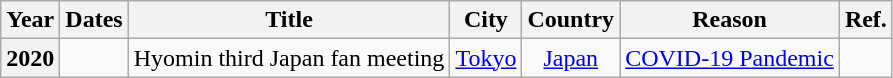<table class="wikitable plainrowheaders" style="text-align:center;">
<tr>
<th>Year</th>
<th>Dates</th>
<th>Title</th>
<th>City</th>
<th>Country</th>
<th>Reason</th>
<th><abbr>Ref.</abbr></th>
</tr>
<tr>
<th scope="row">2020</th>
<td></td>
<td style="text-align:center;">Hyomin third Japan fan meeting</td>
<td style="text-align:center;"><a href='#'>Tokyo</a></td>
<td style="text-align:center;"><a href='#'>Japan</a></td>
<td style="text-align:center;"><a href='#'>COVID-19 Pandemic</a></td>
<td></td>
</tr>
</table>
